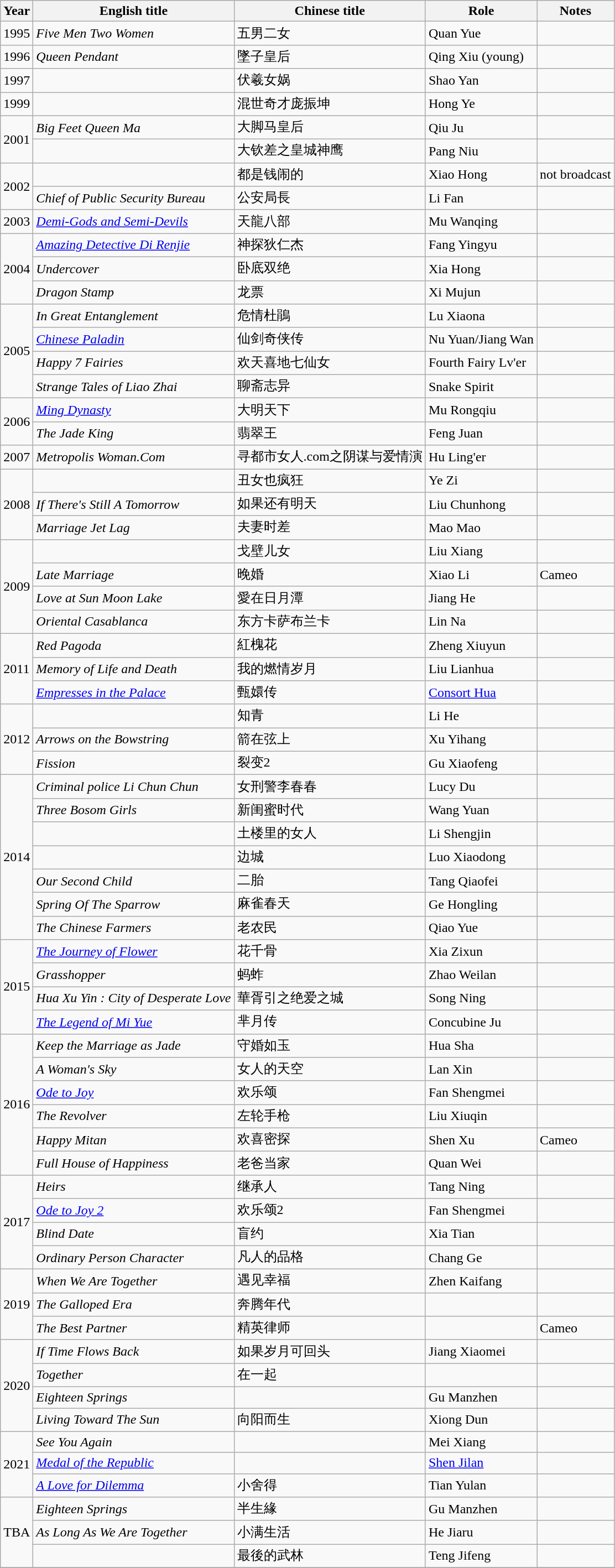<table class="wikitable sortable">
<tr>
<th>Year</th>
<th>English title</th>
<th>Chinese title</th>
<th>Role</th>
<th class="unsortable">Notes</th>
</tr>
<tr>
<td>1995</td>
<td><em>Five Men Two Women</em></td>
<td>五男二女</td>
<td>Quan Yue</td>
<td></td>
</tr>
<tr>
<td>1996</td>
<td><em>Queen Pendant</em></td>
<td>墜子皇后</td>
<td>Qing Xiu (young)</td>
<td></td>
</tr>
<tr>
<td>1997</td>
<td></td>
<td>伏羲女娲</td>
<td>Shao Yan</td>
<td></td>
</tr>
<tr>
<td>1999</td>
<td></td>
<td>混世奇才庞振坤</td>
<td>Hong Ye</td>
<td></td>
</tr>
<tr>
<td rowspan=2>2001</td>
<td><em>Big Feet Queen Ma</em></td>
<td>大脚马皇后</td>
<td>Qiu Ju</td>
<td></td>
</tr>
<tr>
<td></td>
<td>大钦差之皇城神鹰</td>
<td>Pang Niu</td>
<td></td>
</tr>
<tr>
<td rowspan=2>2002</td>
<td></td>
<td>都是钱闹的</td>
<td>Xiao Hong</td>
<td>not broadcast</td>
</tr>
<tr>
<td><em>Chief of Public Security Bureau</em></td>
<td>公安局長</td>
<td>Li Fan</td>
<td></td>
</tr>
<tr>
<td>2003</td>
<td><em><a href='#'>Demi-Gods and Semi-Devils</a></em></td>
<td>天龍八部</td>
<td>Mu Wanqing</td>
<td></td>
</tr>
<tr>
<td rowspan=3>2004</td>
<td><em><a href='#'>Amazing Detective Di Renjie</a></em></td>
<td>神探狄仁杰</td>
<td>Fang Yingyu</td>
<td></td>
</tr>
<tr>
<td><em>Undercover</em></td>
<td>卧底双绝</td>
<td>Xia Hong</td>
<td></td>
</tr>
<tr>
<td><em>Dragon Stamp</em></td>
<td>龙票</td>
<td>Xi Mujun</td>
<td></td>
</tr>
<tr>
<td rowspan=4>2005</td>
<td><em>In Great Entanglement</em></td>
<td>危情杜鵑</td>
<td>Lu Xiaona</td>
<td></td>
</tr>
<tr>
<td><em><a href='#'>Chinese Paladin</a></em></td>
<td>仙剑奇侠传</td>
<td>Nu Yuan/Jiang Wan</td>
<td></td>
</tr>
<tr>
<td><em>Happy 7 Fairies</em></td>
<td>欢天喜地七仙女</td>
<td>Fourth Fairy Lv'er</td>
<td></td>
</tr>
<tr>
<td><em>Strange Tales of Liao Zhai </em></td>
<td>聊斋志异</td>
<td>Snake Spirit</td>
<td></td>
</tr>
<tr>
<td rowspan=2>2006</td>
<td><em><a href='#'>Ming Dynasty</a></em></td>
<td>大明天下</td>
<td>Mu Rongqiu</td>
<td></td>
</tr>
<tr>
<td><em>The Jade King</em></td>
<td>翡翠王</td>
<td>Feng Juan</td>
<td></td>
</tr>
<tr>
<td>2007</td>
<td><em>Metropolis Woman.Com</em></td>
<td>寻都市女人.com之阴谋与爱情演</td>
<td>Hu Ling'er</td>
<td></td>
</tr>
<tr>
<td rowspan=3>2008</td>
<td></td>
<td>丑女也疯狂</td>
<td>Ye Zi</td>
<td></td>
</tr>
<tr>
<td><em>If There's Still A Tomorrow</em></td>
<td>如果还有明天</td>
<td>Liu Chunhong</td>
<td></td>
</tr>
<tr>
<td><em>Marriage Jet Lag</em></td>
<td>夫妻时差</td>
<td>Mao Mao</td>
<td></td>
</tr>
<tr>
<td rowspan=4>2009</td>
<td></td>
<td>戈壁儿女</td>
<td>Liu Xiang</td>
<td></td>
</tr>
<tr>
<td><em>Late Marriage</em></td>
<td>晚婚</td>
<td>Xiao Li</td>
<td>Cameo</td>
</tr>
<tr>
<td><em>Love at Sun Moon Lake</em></td>
<td>愛在日月潭</td>
<td>Jiang He</td>
<td></td>
</tr>
<tr>
<td><em>Oriental Casablanca</em></td>
<td>东方卡萨布兰卡</td>
<td>Lin Na</td>
<td></td>
</tr>
<tr>
<td rowspan=3>2011</td>
<td><em>Red Pagoda</em></td>
<td>紅槐花</td>
<td>Zheng Xiuyun</td>
<td></td>
</tr>
<tr>
<td><em>Memory of Life and Death</em></td>
<td>我的燃情岁月</td>
<td>Liu Lianhua</td>
<td></td>
</tr>
<tr>
<td><em><a href='#'>Empresses in the Palace</a></em></td>
<td>甄嬛传</td>
<td><a href='#'>Consort Hua</a></td>
<td></td>
</tr>
<tr>
<td rowspan=3>2012</td>
<td></td>
<td>知青</td>
<td>Li He</td>
<td></td>
</tr>
<tr>
<td><em>Arrows on the Bowstring</em></td>
<td>箭在弦上</td>
<td>Xu Yihang</td>
<td></td>
</tr>
<tr>
<td><em>Fission</em></td>
<td>裂变2</td>
<td>Gu Xiaofeng</td>
<td></td>
</tr>
<tr>
<td rowspan=7>2014</td>
<td><em>Criminal police Li Chun Chun</em></td>
<td>女刑警李春春</td>
<td>Lucy Du</td>
<td></td>
</tr>
<tr>
<td><em>Three Bosom Girls</em></td>
<td>新闺蜜时代</td>
<td>Wang Yuan</td>
<td></td>
</tr>
<tr>
<td></td>
<td>土楼里的女人</td>
<td>Li Shengjin</td>
<td></td>
</tr>
<tr>
<td></td>
<td>边城</td>
<td>Luo Xiaodong</td>
<td></td>
</tr>
<tr>
<td><em>Our Second Child</em></td>
<td>二胎</td>
<td>Tang Qiaofei</td>
<td></td>
</tr>
<tr>
<td><em>Spring Of The Sparrow</em></td>
<td>麻雀春天</td>
<td>Ge Hongling</td>
<td></td>
</tr>
<tr>
<td><em>The Chinese Farmers</em></td>
<td>老农民</td>
<td>Qiao Yue</td>
<td></td>
</tr>
<tr>
<td rowspan=4>2015</td>
<td><em><a href='#'>The Journey of Flower</a></em></td>
<td>花千骨</td>
<td>Xia Zixun</td>
<td></td>
</tr>
<tr>
<td><em>Grasshopper</em></td>
<td>蚂蚱</td>
<td>Zhao Weilan</td>
<td></td>
</tr>
<tr>
<td><em>Hua Xu Yin : City of Desperate Love</em></td>
<td>華胥引之绝爱之城</td>
<td>Song Ning</td>
<td></td>
</tr>
<tr>
<td><em><a href='#'>The Legend of Mi Yue</a></em></td>
<td>芈月传</td>
<td>Concubine Ju</td>
<td></td>
</tr>
<tr>
<td rowspan=6>2016</td>
<td><em>Keep the Marriage as Jade</em></td>
<td>守婚如玉</td>
<td>Hua Sha</td>
<td></td>
</tr>
<tr>
<td><em>A Woman's Sky</em></td>
<td>女人的天空</td>
<td>Lan Xin</td>
<td></td>
</tr>
<tr>
<td><em><a href='#'>Ode to Joy</a></em></td>
<td>欢乐颂</td>
<td>Fan Shengmei</td>
<td></td>
</tr>
<tr>
<td><em>The Revolver</em></td>
<td>左轮手枪</td>
<td>Liu Xiuqin</td>
<td></td>
</tr>
<tr>
<td><em>Happy Mitan</em></td>
<td>欢喜密探</td>
<td>Shen Xu</td>
<td>Cameo</td>
</tr>
<tr>
<td><em>Full House of Happiness</em></td>
<td>老爸当家</td>
<td>Quan Wei</td>
<td></td>
</tr>
<tr>
<td rowspan=4>2017</td>
<td><em>Heirs</em></td>
<td>继承人</td>
<td>Tang Ning</td>
<td></td>
</tr>
<tr>
<td><em><a href='#'>Ode to Joy 2</a></em></td>
<td>欢乐颂2</td>
<td>Fan Shengmei</td>
<td></td>
</tr>
<tr>
<td><em>Blind Date</em></td>
<td>盲约</td>
<td>Xia Tian</td>
<td></td>
</tr>
<tr>
<td><em>Ordinary Person Character</em></td>
<td>凡人的品格</td>
<td>Chang Ge</td>
<td></td>
</tr>
<tr>
<td rowspan=3>2019</td>
<td><em>When We Are Together</em></td>
<td>遇见幸福</td>
<td>Zhen Kaifang</td>
<td></td>
</tr>
<tr>
<td><em>The Galloped Era</em></td>
<td>奔腾年代</td>
<td></td>
<td></td>
</tr>
<tr>
<td><em>The Best Partner</em></td>
<td>精英律师</td>
<td></td>
<td>Cameo</td>
</tr>
<tr>
<td rowspan=4>2020</td>
<td><em>If Time Flows Back</em></td>
<td>如果岁月可回头</td>
<td>Jiang Xiaomei</td>
<td></td>
</tr>
<tr>
<td><em>Together</em></td>
<td>在一起</td>
<td></td>
<td></td>
</tr>
<tr>
<td><em>Eighteen Springs</em></td>
<td></td>
<td>Gu Manzhen</td>
<td></td>
</tr>
<tr>
<td><em>Living Toward The Sun</em></td>
<td>向阳而生</td>
<td>Xiong Dun</td>
<td></td>
</tr>
<tr>
<td rowspan="3">2021</td>
<td><em>See You Again</em></td>
<td></td>
<td>Mei Xiang</td>
<td></td>
</tr>
<tr>
<td><em><a href='#'>Medal of the Republic</a></em></td>
<td></td>
<td><a href='#'>Shen Jilan</a></td>
<td></td>
</tr>
<tr>
<td><em><a href='#'>A Love for Dilemma</a></em></td>
<td>小舍得</td>
<td>Tian Yulan</td>
<td></td>
</tr>
<tr>
<td rowspan=3>TBA</td>
<td><em>Eighteen Springs</em></td>
<td>半生緣</td>
<td>Gu Manzhen</td>
<td></td>
</tr>
<tr>
<td><em>As Long As We Are Together</em></td>
<td>小满生活</td>
<td>He Jiaru</td>
<td></td>
</tr>
<tr>
<td></td>
<td>最後的武林</td>
<td>Teng Jifeng</td>
<td></td>
</tr>
<tr>
</tr>
</table>
